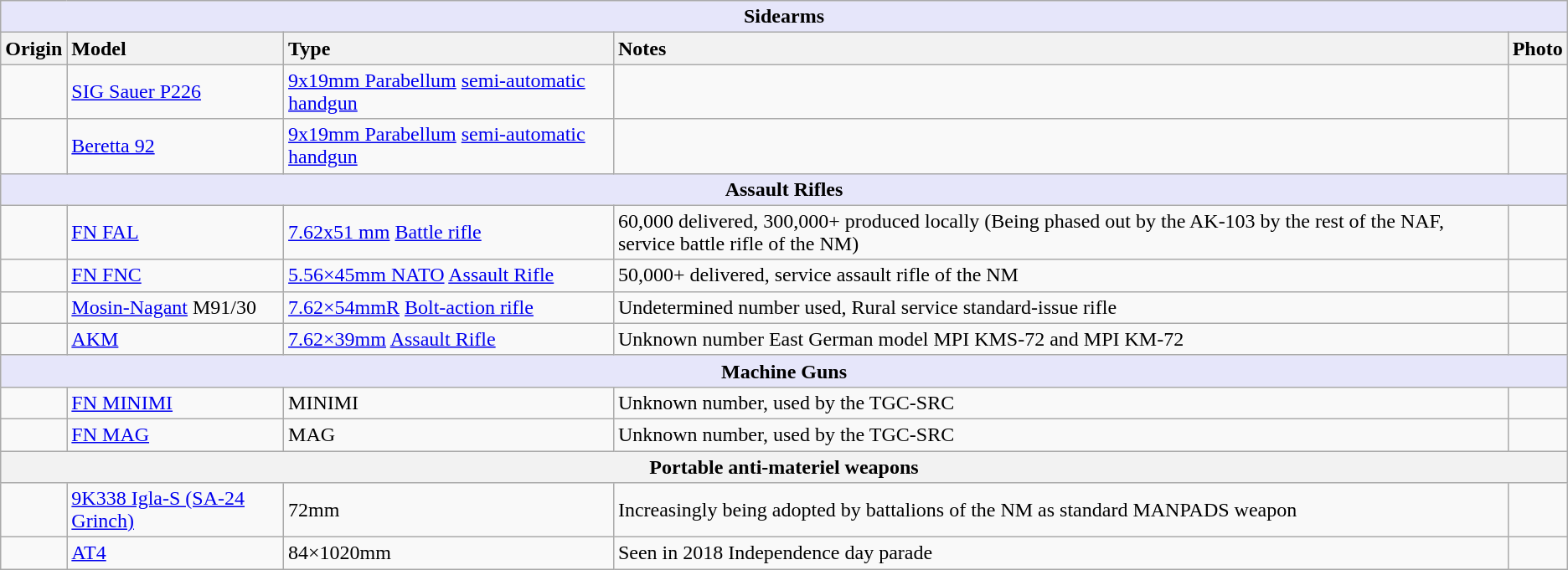<table class="wikitable">
<tr>
<th style="align: center; background: lavender;" colspan="8"><strong>Sidearms</strong></th>
</tr>
<tr>
<th style="text-align: left;">Origin</th>
<th style="text-align: left;">Model</th>
<th style="text-align: left;">Type</th>
<th style="text-align: left;">Notes</th>
<th style="text-align: left;">Photo</th>
</tr>
<tr>
<td></td>
<td><a href='#'>SIG Sauer P226</a></td>
<td><a href='#'>9x19mm Parabellum</a> <a href='#'>semi-automatic handgun</a></td>
<td></td>
<td></td>
</tr>
<tr>
<td></td>
<td><a href='#'>Beretta 92</a></td>
<td><a href='#'>9x19mm Parabellum</a> <a href='#'>semi-automatic handgun</a></td>
<td></td>
<td></td>
</tr>
<tr>
<th style="align: center; background: lavender;" colspan="8"><strong>Assault Rifles</strong></th>
</tr>
<tr>
<td><br></td>
<td><a href='#'>FN FAL</a></td>
<td><a href='#'>7.62x51 mm</a> <a href='#'>Battle rifle</a></td>
<td>60,000 delivered, 300,000+ produced locally (Being phased out by the AK-103 by the rest of the NAF, service battle rifle of the NM)</td>
<td></td>
</tr>
<tr>
<td></td>
<td><a href='#'>FN FNC</a></td>
<td><a href='#'>5.56×45mm NATO</a> <a href='#'>Assault Rifle</a></td>
<td>50,000+ delivered, service assault rifle of the NM</td>
<td></td>
</tr>
<tr>
<td></td>
<td><a href='#'>Mosin-Nagant</a> M91/30</td>
<td><a href='#'>7.62×54mmR</a> <a href='#'>Bolt-action rifle</a></td>
<td>Undetermined number used, Rural service standard-issue rifle</td>
<td></td>
</tr>
<tr>
<td></td>
<td><a href='#'>AKM</a></td>
<td><a href='#'>7.62×39mm</a> <a href='#'>Assault Rifle</a></td>
<td>Unknown number East German model MPI KMS-72 and MPI KM-72</td>
<td></td>
</tr>
<tr>
<th style="align: center; background: lavender;" colspan="8"><strong>Machine Guns</strong></th>
</tr>
<tr>
<td></td>
<td><a href='#'>FN MINIMI</a></td>
<td>MINIMI</td>
<td>Unknown number, used by the TGC-SRC</td>
<td></td>
</tr>
<tr>
<td></td>
<td><a href='#'>FN MAG</a></td>
<td>MAG</td>
<td>Unknown number, used by the TGC-SRC</td>
<td></td>
</tr>
<tr>
<th colspan="8">Portable anti-materiel weapons</th>
</tr>
<tr>
<td></td>
<td><a href='#'>9K338 Igla-S (SA-24 Grinch)</a></td>
<td>72mm</td>
<td>Increasingly being adopted by battalions of the NM as standard MANPADS weapon</td>
<td></td>
</tr>
<tr>
<td></td>
<td><a href='#'>AT4</a></td>
<td>84×1020mm</td>
<td>Seen in 2018 Independence day parade</td>
<td></td>
</tr>
</table>
